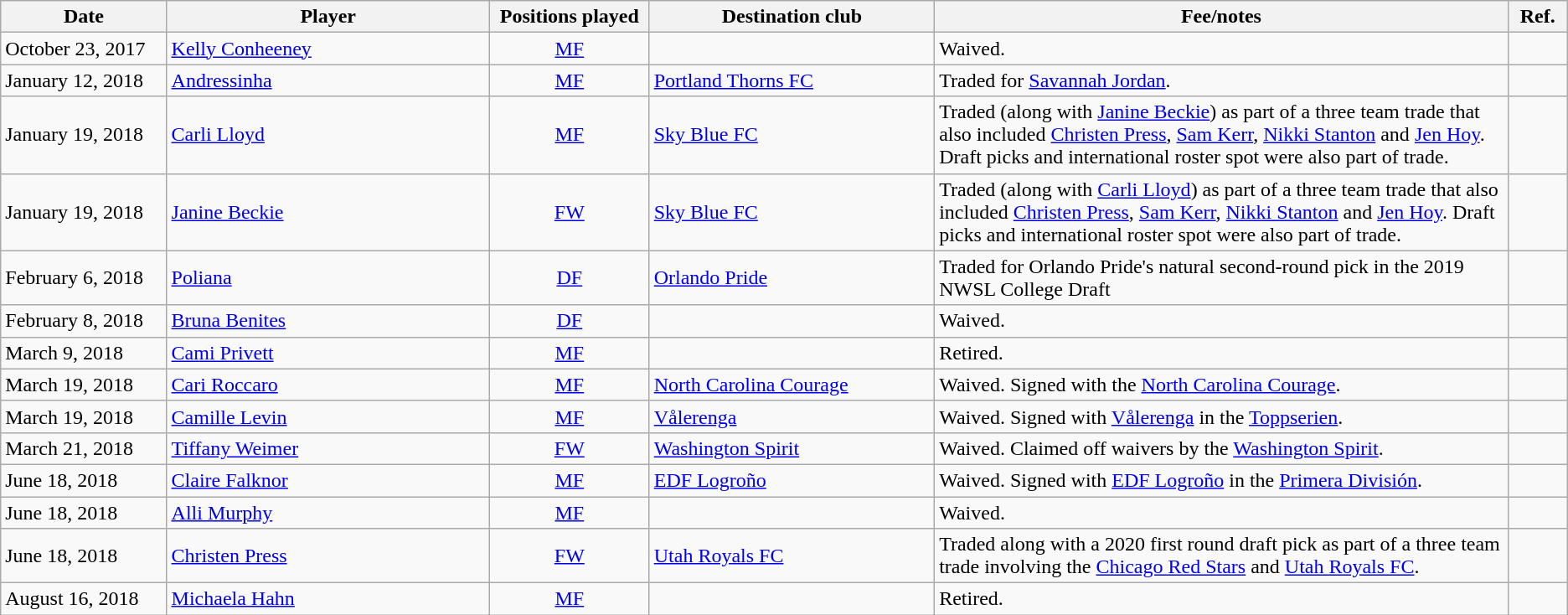<table class="wikitable" style="text-align: left;">
<tr>
<th style="width:125px;">Date</th>
<th style="width:250px;">Player</th>
<th style="width:120px;">Positions played</th>
<th style="width:220px;">Destination club</th>
<th style="width:450px;">Fee/notes</th>
<th style="width:40px;">Ref.</th>
</tr>
<tr>
<td>October 23, 2017</td>
<td> <a href='#'>Kelly Conheeney</a></td>
<td style="text-align: center;"><a href='#'>MF</a></td>
<td></td>
<td>Waived.</td>
<td></td>
</tr>
<tr>
<td>January 12, 2018</td>
<td> <a href='#'>Andressinha</a></td>
<td style="text-align: center;"><a href='#'>MF</a></td>
<td> <a href='#'>Portland Thorns FC</a></td>
<td>Traded for <a href='#'>Savannah Jordan</a>.</td>
<td></td>
</tr>
<tr>
<td>January 19, 2018</td>
<td> <a href='#'>Carli Lloyd</a></td>
<td style="text-align: center;"><a href='#'>MF</a></td>
<td> <a href='#'>Sky Blue FC</a></td>
<td>Traded (along with <a href='#'>Janine Beckie</a>) as part of a three team trade that also included <a href='#'>Christen Press</a>, <a href='#'>Sam Kerr</a>, <a href='#'>Nikki Stanton</a> and <a href='#'>Jen Hoy</a>. Draft picks and international roster spot were also part of trade.</td>
<td></td>
</tr>
<tr>
<td>January 19, 2018</td>
<td> <a href='#'>Janine Beckie</a></td>
<td style="text-align: center;"><a href='#'>FW</a></td>
<td> <a href='#'>Sky Blue FC</a></td>
<td>Traded (along with <a href='#'>Carli Lloyd</a>) as part of a three team trade that also included <a href='#'>Christen Press</a>, <a href='#'>Sam Kerr</a>, <a href='#'>Nikki Stanton</a> and <a href='#'>Jen Hoy</a>. Draft picks and international roster spot were also part of trade.</td>
<td></td>
</tr>
<tr>
<td>February 6, 2018</td>
<td> <a href='#'>Poliana</a></td>
<td style="text-align: center;"><a href='#'>DF</a></td>
<td> <a href='#'>Orlando Pride</a></td>
<td>Traded for Orlando Pride's natural second-round pick in the 2019 NWSL College Draft</td>
<td></td>
</tr>
<tr>
<td>February 8, 2018</td>
<td> <a href='#'>Bruna Benites</a></td>
<td style="text-align: center;"><a href='#'>DF</a></td>
<td></td>
<td>Waived.</td>
<td></td>
</tr>
<tr>
<td>March 9, 2018</td>
<td> <a href='#'>Cami Privett</a></td>
<td style="text-align: center;"><a href='#'>MF</a></td>
<td></td>
<td>Retired.</td>
<td></td>
</tr>
<tr>
<td>March 19, 2018</td>
<td> <a href='#'>Cari Roccaro</a></td>
<td style="text-align: center;"><a href='#'>MF</a></td>
<td> <a href='#'>North Carolina Courage</a></td>
<td>Waived. Signed with the <a href='#'>North Carolina Courage</a>.</td>
<td></td>
</tr>
<tr>
<td>March 19, 2018</td>
<td> <a href='#'>Camille Levin</a></td>
<td style="text-align: center;"><a href='#'>MF</a></td>
<td> <a href='#'>Vålerenga</a></td>
<td>Waived. Signed with <a href='#'>Vålerenga</a> in the <a href='#'>Toppserien</a>.</td>
<td></td>
</tr>
<tr>
<td>March 21, 2018</td>
<td> <a href='#'>Tiffany Weimer</a></td>
<td style="text-align: center;"><a href='#'>FW</a></td>
<td> <a href='#'>Washington Spirit</a></td>
<td>Waived. Claimed off waivers by the <a href='#'>Washington Spirit</a>.</td>
<td></td>
</tr>
<tr>
<td>June 18, 2018</td>
<td> <a href='#'>Claire Falknor</a></td>
<td style="text-align: center;"><a href='#'>MF</a></td>
<td> <a href='#'>EDF Logroño</a></td>
<td>Waived. Signed with <a href='#'>EDF Logroño</a> in the <a href='#'>Primera División</a>.</td>
<td></td>
</tr>
<tr>
<td>June 18, 2018</td>
<td> <a href='#'>Alli Murphy</a></td>
<td style="text-align: center;"><a href='#'>MF</a></td>
<td></td>
<td>Waived.</td>
<td></td>
</tr>
<tr>
<td>June 18, 2018</td>
<td> <a href='#'>Christen Press</a></td>
<td style="text-align: center;"><a href='#'>FW</a></td>
<td> <a href='#'>Utah Royals FC</a></td>
<td>Traded along with a 2020 first round draft pick as part of a three team trade involving the <a href='#'>Chicago Red Stars</a> and <a href='#'>Utah Royals FC</a>.</td>
<td></td>
</tr>
<tr>
<td>August 16, 2018</td>
<td> <a href='#'>Michaela Hahn</a></td>
<td style="text-align: center;"><a href='#'>MF</a></td>
<td></td>
<td>Retired.</td>
<td></td>
</tr>
</table>
